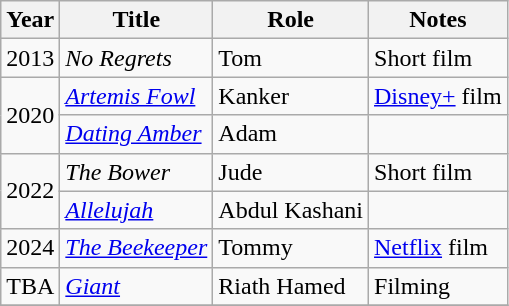<table class="wikitable sortable">
<tr>
<th>Year</th>
<th>Title</th>
<th>Role</th>
<th class="unsortable">Notes</th>
</tr>
<tr>
<td>2013</td>
<td><em>No Regrets</em></td>
<td>Tom</td>
<td>Short film</td>
</tr>
<tr>
<td rowspan="2">2020</td>
<td><em><a href='#'>Artemis Fowl</a></em></td>
<td>Kanker</td>
<td><a href='#'>Disney+</a> film</td>
</tr>
<tr>
<td><em><a href='#'>Dating Amber</a></em></td>
<td>Adam</td>
<td></td>
</tr>
<tr>
<td rowspan="2">2022</td>
<td><em>The Bower</em></td>
<td>Jude</td>
<td>Short film</td>
</tr>
<tr>
<td><em><a href='#'>Allelujah</a></em></td>
<td>Abdul Kashani</td>
<td></td>
</tr>
<tr>
<td>2024</td>
<td><em><a href='#'>The Beekeeper</a></em></td>
<td>Tommy</td>
<td><a href='#'>Netflix</a> film</td>
</tr>
<tr>
<td>TBA</td>
<td><em><a href='#'>Giant</a></em></td>
<td>Riath Hamed</td>
<td>Filming</td>
</tr>
<tr>
</tr>
</table>
